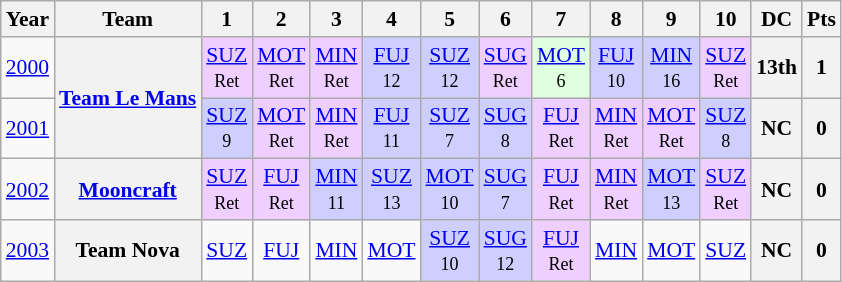<table class="wikitable" style="text-align:center; font-size:90%">
<tr>
<th>Year</th>
<th>Team</th>
<th>1</th>
<th>2</th>
<th>3</th>
<th>4</th>
<th>5</th>
<th>6</th>
<th>7</th>
<th>8</th>
<th>9</th>
<th>10</th>
<th>DC</th>
<th>Pts</th>
</tr>
<tr>
<td><a href='#'>2000</a></td>
<th rowspan="2"><a href='#'>Team Le Mans</a></th>
<td bgcolor="#EFCFFF"><a href='#'>SUZ</a><br><small>Ret</small></td>
<td bgcolor="#EFCFFF"><a href='#'>MOT</a><br><small>Ret</small></td>
<td bgcolor="#EFCFFF"><a href='#'>MIN</a><br><small>Ret</small></td>
<td bgcolor="#CFCFFF"><a href='#'>FUJ</a><br><small>12</small></td>
<td bgcolor="#CFCFFF"><a href='#'>SUZ</a><br><small>12</small></td>
<td bgcolor="#EFCFFF"><a href='#'>SUG</a><br><small>Ret</small></td>
<td bgcolor="#DFFFDF"><a href='#'>MOT</a><br><small>6</small></td>
<td bgcolor="#CFCFFF"><a href='#'>FUJ</a><br><small>10</small></td>
<td bgcolor="#CFCFFF"><a href='#'>MIN</a><br><small>16</small></td>
<td bgcolor="#EFCFFF"><a href='#'>SUZ</a><br><small>Ret</small></td>
<th>13th</th>
<th>1</th>
</tr>
<tr>
<td><a href='#'>2001</a></td>
<td bgcolor="#CFCFFF"><a href='#'>SUZ</a><br><small>9</small></td>
<td bgcolor="#EFCFFF"><a href='#'>MOT</a><br><small>Ret</small></td>
<td bgcolor="#EFCFFF"><a href='#'>MIN</a><br><small>Ret</small></td>
<td bgcolor="#CFCFFF"><a href='#'>FUJ</a><br><small>11</small></td>
<td bgcolor="#CFCFFF"><a href='#'>SUZ</a><br><small>7</small></td>
<td bgcolor="#CFCFFF"><a href='#'>SUG</a><br><small>8</small></td>
<td bgcolor="#EFCFFF"><a href='#'>FUJ</a><br><small>Ret</small></td>
<td bgcolor="#EFCFFF"><a href='#'>MIN</a><br><small>Ret</small></td>
<td bgcolor="#EFCFFF"><a href='#'>MOT</a><br><small>Ret</small></td>
<td bgcolor="#CFCFFF"><a href='#'>SUZ</a><br><small>8</small></td>
<th>NC</th>
<th>0</th>
</tr>
<tr>
<td><a href='#'>2002</a></td>
<th><a href='#'>Mooncraft</a></th>
<td bgcolor="#EFCFFF"><a href='#'>SUZ</a><br><small>Ret</small></td>
<td bgcolor="#EFCFFF"><a href='#'>FUJ</a><br><small>Ret</small></td>
<td bgcolor="#CFCFFF"><a href='#'>MIN</a><br><small>11</small></td>
<td bgcolor="#CFCFFF"><a href='#'>SUZ</a><br><small>13</small></td>
<td bgcolor="#CFCFFF"><a href='#'>MOT</a><br><small>10</small></td>
<td bgcolor="#CFCFFF"><a href='#'>SUG</a><br><small>7</small></td>
<td bgcolor="#EFCFFF"><a href='#'>FUJ</a><br><small>Ret</small></td>
<td bgcolor="#EFCFFF"><a href='#'>MIN</a><br><small>Ret</small></td>
<td bgcolor="#CFCFFF"><a href='#'>MOT</a><br><small>13</small></td>
<td bgcolor="#EFCFFF"><a href='#'>SUZ</a><br><small>Ret</small></td>
<th>NC</th>
<th>0</th>
</tr>
<tr>
<td><a href='#'>2003</a></td>
<th>Team Nova</th>
<td><a href='#'>SUZ</a></td>
<td><a href='#'>FUJ</a></td>
<td><a href='#'>MIN</a></td>
<td><a href='#'>MOT</a></td>
<td bgcolor="#CFCFFF"><a href='#'>SUZ</a><br><small>10</small></td>
<td bgcolor="#CFCFFF"><a href='#'>SUG</a><br><small>12</small></td>
<td bgcolor="#EFCFFF"><a href='#'>FUJ</a><br><small>Ret</small></td>
<td><a href='#'>MIN</a></td>
<td><a href='#'>MOT</a></td>
<td><a href='#'>SUZ</a></td>
<th>NC</th>
<th>0</th>
</tr>
</table>
